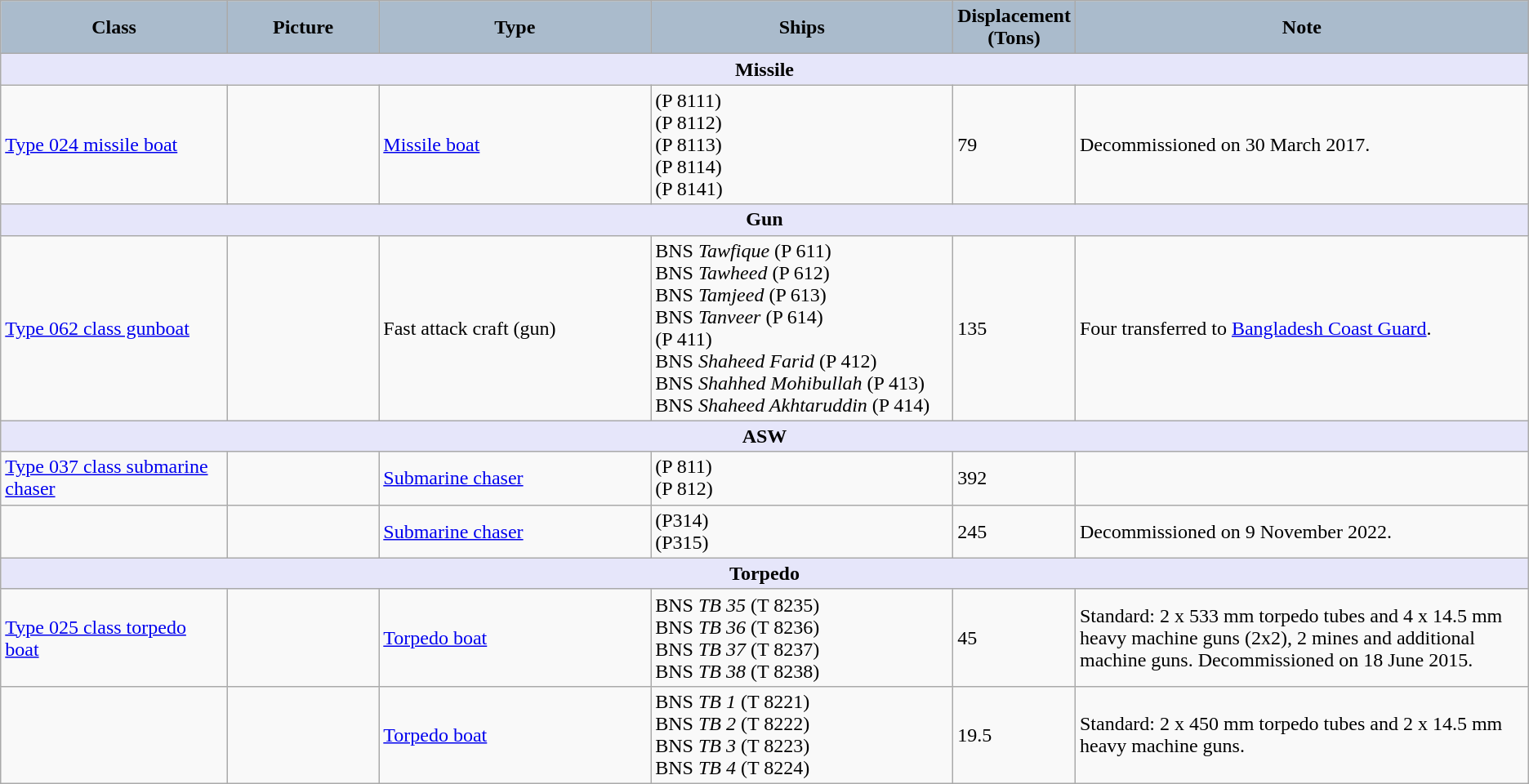<table class="wikitable">
<tr>
<th style="color:black; background:#abc; width:15%;">Class</th>
<th style="color:black; background:#abc; width:10%;">Picture</th>
<th style="color:black; background:#abc; width:18%;">Type</th>
<th style="color:black; background:#abc; width:20%;">Ships</th>
<th style="color:black; background:#abc; width:7%;">Displacement (Tons)</th>
<th style="color:black; background:#abc; width:30%;">Note</th>
</tr>
<tr>
<th colspan="6" style="background: lavender;">Missile</th>
</tr>
<tr>
<td><a href='#'>Type 024 missile boat</a></td>
<td></td>
<td><a href='#'>Missile boat</a></td>
<td> (P 8111)<br> (P 8112)<br> (P 8113)<br> (P 8114)<br> (P 8141)</td>
<td>79</td>
<td>Decommissioned on 30 March 2017.</td>
</tr>
<tr>
<th colspan="6" style="background: lavender;">Gun</th>
</tr>
<tr>
<td><a href='#'>Type 062 class gunboat</a></td>
<td></td>
<td>Fast attack craft (gun)</td>
<td>BNS <em>Tawfique</em> (P 611) <br> BNS <em>Tawheed</em> (P 612) <br> BNS <em>Tamjeed</em> (P 613) <br> BNS <em>Tanveer</em> (P 614) <br>  (P 411)<br>BNS <em>Shaheed Farid</em> (P 412)<br>BNS <em>Shahhed Mohibullah</em> (P 413)<br> BNS <em>Shaheed Akhtaruddin</em> (P 414)</td>
<td>135</td>
<td>Four transferred to <a href='#'>Bangladesh Coast Guard</a>.</td>
</tr>
<tr>
<th colspan="6" style="background: lavender;">ASW</th>
</tr>
<tr>
<td><a href='#'>Type 037 class submarine chaser</a></td>
<td></td>
<td><a href='#'>Submarine chaser</a></td>
<td> (P 811) <br>  (P 812)</td>
<td>392</td>
<td></td>
</tr>
<tr>
<td></td>
<td></td>
<td><a href='#'>Submarine chaser</a></td>
<td> (P314)<br> (P315)</td>
<td>245</td>
<td>Decommissioned on 9 November 2022.</td>
</tr>
<tr>
<th colspan="6" style="background: lavender;">Torpedo</th>
</tr>
<tr>
<td><a href='#'>Type 025 class torpedo boat</a></td>
<td></td>
<td><a href='#'>Torpedo boat</a></td>
<td>BNS <em>TB 35</em> (T 8235) <br>BNS <em>TB 36</em> (T 8236) <br>BNS <em>TB 37</em> (T 8237) <br>BNS <em>TB 38</em> (T 8238)</td>
<td>45</td>
<td>Standard: 2 x 533 mm torpedo tubes and 4 x 14.5 mm heavy machine guns (2x2), 2 mines and additional machine guns. Decommissioned on 18 June 2015.</td>
</tr>
<tr>
<td></td>
<td></td>
<td><a href='#'>Torpedo boat</a></td>
<td>BNS <em>TB 1</em> (T 8221) <br>BNS <em>TB 2</em> (T 8222) <br>BNS <em>TB 3</em> (T 8223) <br>BNS <em>TB 4</em> (T 8224)</td>
<td>19.5</td>
<td>Standard: 2 x 450 mm torpedo tubes and 2 x 14.5 mm heavy machine guns.</td>
</tr>
</table>
